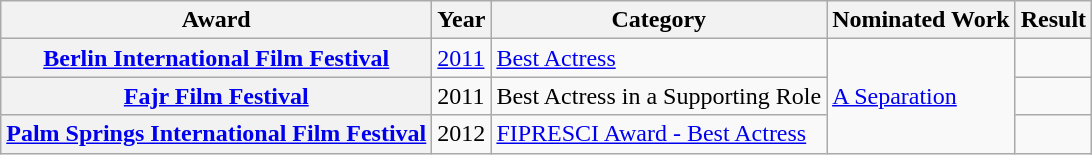<table class="wikitable sortable">
<tr>
<th>Award</th>
<th>Year</th>
<th>Category</th>
<th>Nominated Work</th>
<th>Result</th>
</tr>
<tr>
<th scope="row"><a href='#'>Berlin International Film Festival</a></th>
<td><a href='#'>2011</a></td>
<td><a href='#'>Best Actress</a></td>
<td rowspan="3"><a href='#'>A Separation</a></td>
<td></td>
</tr>
<tr>
<th scope="row"><a href='#'>Fajr Film Festival</a></th>
<td>2011</td>
<td>Best Actress in a Supporting Role</td>
<td></td>
</tr>
<tr>
<th scope="row"><a href='#'>Palm Springs International Film Festival</a></th>
<td>2012</td>
<td><a href='#'>FIPRESCI Award - Best Actress</a></td>
<td></td>
</tr>
</table>
